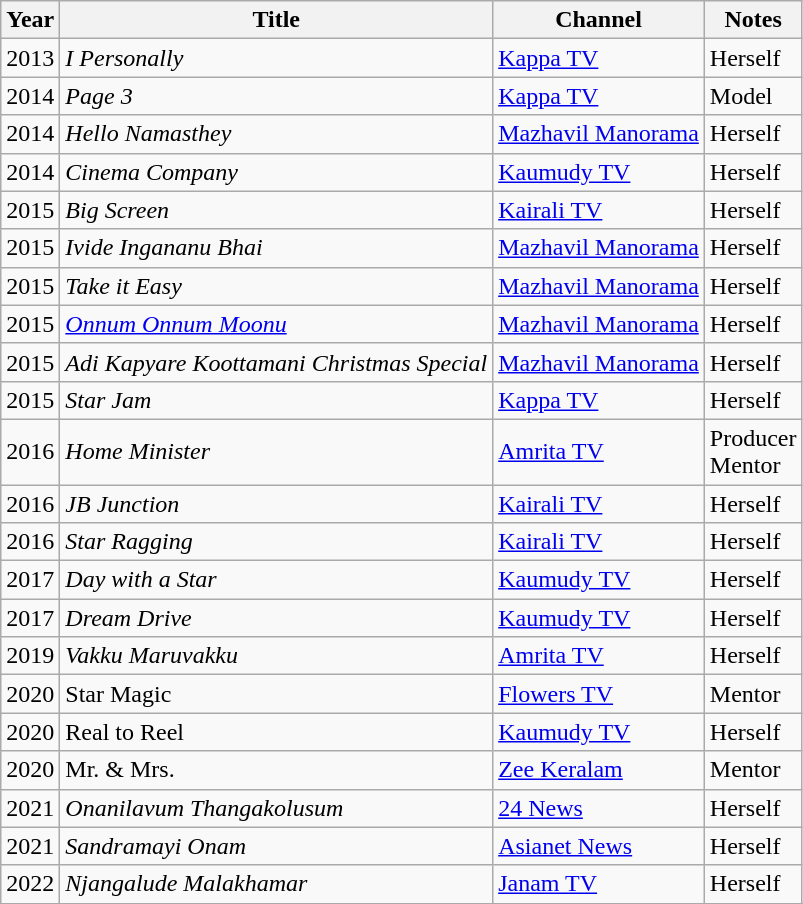<table class="wikitable">
<tr>
<th>Year</th>
<th>Title</th>
<th>Channel</th>
<th>Notes</th>
</tr>
<tr>
<td>2013</td>
<td><em>I Personally</em></td>
<td><a href='#'>Kappa TV</a></td>
<td>Herself</td>
</tr>
<tr>
<td>2014</td>
<td><em>Page 3</em></td>
<td><a href='#'>Kappa TV</a></td>
<td>Model</td>
</tr>
<tr>
<td>2014</td>
<td><em>Hello Namasthey</em></td>
<td><a href='#'>Mazhavil Manorama</a></td>
<td>Herself</td>
</tr>
<tr>
<td>2014</td>
<td><em>Cinema Company</em></td>
<td><a href='#'>Kaumudy TV</a></td>
<td>Herself</td>
</tr>
<tr>
<td>2015</td>
<td><em>Big Screen</em></td>
<td><a href='#'>Kairali TV</a></td>
<td>Herself</td>
</tr>
<tr>
<td>2015</td>
<td><em>Ivide Ingananu Bhai</em></td>
<td><a href='#'>Mazhavil Manorama</a></td>
<td>Herself</td>
</tr>
<tr>
<td>2015</td>
<td><em>Take it Easy</em></td>
<td><a href='#'>Mazhavil Manorama</a></td>
<td>Herself</td>
</tr>
<tr>
<td>2015</td>
<td><em><a href='#'>Onnum Onnum Moonu</a></em></td>
<td><a href='#'>Mazhavil Manorama</a></td>
<td>Herself</td>
</tr>
<tr>
<td>2015</td>
<td><em>Adi Kapyare Koottamani Christmas Special</em></td>
<td><a href='#'>Mazhavil Manorama</a></td>
<td>Herself</td>
</tr>
<tr>
<td>2015</td>
<td><em>Star Jam</em></td>
<td><a href='#'>Kappa TV</a></td>
<td>Herself</td>
</tr>
<tr>
<td>2016</td>
<td><em>Home Minister</em></td>
<td><a href='#'>Amrita TV</a></td>
<td>Producer<br>Mentor</td>
</tr>
<tr>
<td>2016</td>
<td><em>JB Junction</em></td>
<td><a href='#'>Kairali TV</a></td>
<td>Herself</td>
</tr>
<tr>
<td>2016</td>
<td><em>Star Ragging</em></td>
<td><a href='#'>Kairali TV</a></td>
<td>Herself</td>
</tr>
<tr>
<td>2017</td>
<td><em>Day with a Star</em></td>
<td><a href='#'>Kaumudy TV</a></td>
<td>Herself</td>
</tr>
<tr>
<td>2017</td>
<td><em>Dream Drive</em></td>
<td><a href='#'>Kaumudy TV</a></td>
<td>Herself</td>
</tr>
<tr>
<td>2019</td>
<td><em>Vakku Maruvakku</em></td>
<td><a href='#'>Amrita TV</a></td>
<td>Herself</td>
</tr>
<tr>
<td>2020</td>
<td>Star Magic</td>
<td><a href='#'>Flowers TV</a></td>
<td>Mentor</td>
</tr>
<tr>
<td>2020</td>
<td>Real to Reel</td>
<td><a href='#'>Kaumudy TV</a></td>
<td>Herself</td>
</tr>
<tr>
<td>2020</td>
<td>Mr. & Mrs.</td>
<td><a href='#'>Zee Keralam</a></td>
<td>Mentor</td>
</tr>
<tr>
<td>2021</td>
<td><em>Onanilavum Thangakolusum</em></td>
<td><a href='#'>24 News</a></td>
<td>Herself</td>
</tr>
<tr>
<td>2021</td>
<td><em>Sandramayi Onam</em></td>
<td><a href='#'>Asianet News</a></td>
<td>Herself</td>
</tr>
<tr>
<td>2022</td>
<td><em>Njangalude Malakhamar</em></td>
<td><a href='#'>Janam TV</a></td>
<td>Herself</td>
</tr>
<tr>
</tr>
</table>
